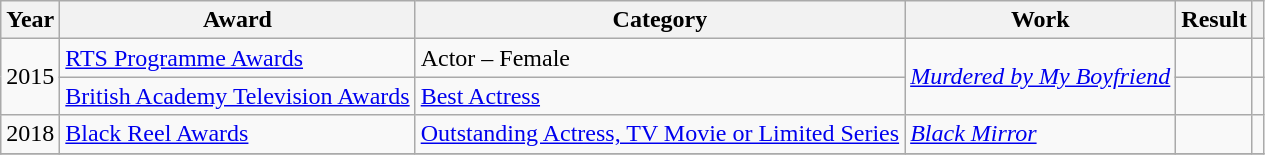<table class="wikitable">
<tr>
<th>Year</th>
<th>Award</th>
<th>Category</th>
<th>Work</th>
<th>Result</th>
<th class="unsortable"></th>
</tr>
<tr>
<td rowspan="2">2015</td>
<td><a href='#'>RTS Programme Awards</a></td>
<td>Actor – Female</td>
<td rowspan="2"><em><a href='#'>Murdered by My Boyfriend</a></em></td>
<td></td>
<td></td>
</tr>
<tr>
<td><a href='#'>British Academy Television Awards</a></td>
<td><a href='#'>Best Actress</a></td>
<td></td>
<td></td>
</tr>
<tr>
<td>2018</td>
<td><a href='#'>Black Reel Awards</a></td>
<td><a href='#'>Outstanding Actress, TV Movie or Limited Series</a></td>
<td><em><a href='#'>Black Mirror</a></em></td>
<td></td>
<td></td>
</tr>
<tr>
</tr>
</table>
